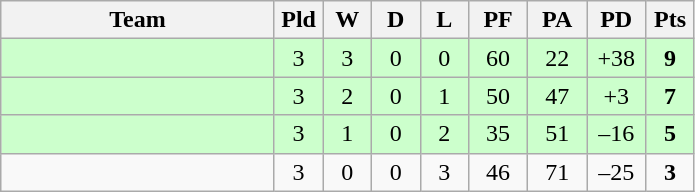<table class="wikitable" style="text-align:center;">
<tr>
<th width=175>Team</th>
<th width=25 abbr="Played">Pld</th>
<th width=25 abbr="Won">W</th>
<th width=25 abbr="Drawn">D</th>
<th width=25 abbr="Lost">L</th>
<th width=32 abbr="Points for">PF</th>
<th width=32 abbr="Points against">PA</th>
<th width=32 abbr="Points difference">PD</th>
<th width=25 abbr="Points">Pts</th>
</tr>
<tr bgcolor=ccffcc>
<td align=left></td>
<td>3</td>
<td>3</td>
<td>0</td>
<td>0</td>
<td>60</td>
<td>22</td>
<td>+38</td>
<td><strong>9</strong></td>
</tr>
<tr bgcolor=ccffcc>
<td align=left></td>
<td>3</td>
<td>2</td>
<td>0</td>
<td>1</td>
<td>50</td>
<td>47</td>
<td>+3</td>
<td><strong>7</strong></td>
</tr>
<tr bgcolor=ccffcc>
<td align=left></td>
<td>3</td>
<td>1</td>
<td>0</td>
<td>2</td>
<td>35</td>
<td>51</td>
<td>–16</td>
<td><strong>5</strong></td>
</tr>
<tr>
<td align=left></td>
<td>3</td>
<td>0</td>
<td>0</td>
<td>3</td>
<td>46</td>
<td>71</td>
<td>–25</td>
<td><strong>3</strong></td>
</tr>
</table>
